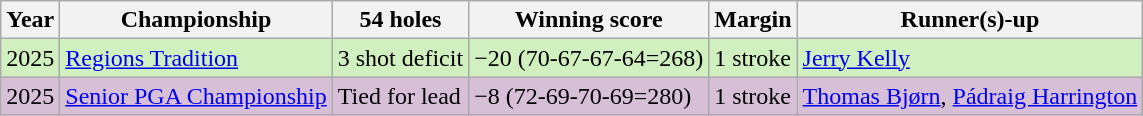<table class="wikitable">
<tr>
<th>Year</th>
<th>Championship</th>
<th>54 holes</th>
<th>Winning score</th>
<th>Margin</th>
<th>Runner(s)-up</th>
</tr>
<tr style="background:#D0F0C0;">
<td>2025</td>
<td><a href='#'>Regions Tradition</a></td>
<td>3 shot deficit</td>
<td>−20 (70-67-67-64=268)</td>
<td>1 stroke</td>
<td> <a href='#'>Jerry Kelly</a></td>
</tr>
<tr style="background:thistle;">
<td>2025</td>
<td><a href='#'>Senior PGA Championship</a></td>
<td>Tied for lead</td>
<td>−8 (72-69-70-69=280)</td>
<td>1 stroke</td>
<td> <a href='#'>Thomas Bjørn</a>,  <a href='#'>Pádraig Harrington</a></td>
</tr>
</table>
